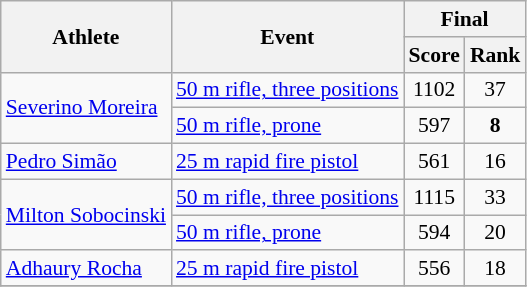<table class="wikitable" style="font-size:90%">
<tr>
<th rowspan="2">Athlete</th>
<th rowspan="2">Event</th>
<th colspan="2">Final</th>
</tr>
<tr>
<th>Score</th>
<th>Rank</th>
</tr>
<tr>
<td rowspan=2><a href='#'>Severino Moreira</a></td>
<td rowspan=1><a href='#'>50 m rifle, three positions</a></td>
<td align="center">1102</td>
<td align="center">37</td>
</tr>
<tr>
<td rowspan=1><a href='#'>50 m rifle, prone</a></td>
<td align="center">597</td>
<td align="center"><strong>8</strong></td>
</tr>
<tr>
<td rowspan=1><a href='#'>Pedro Simão</a></td>
<td rowspan=1><a href='#'>25 m rapid fire pistol</a></td>
<td align="center">561</td>
<td align="center">16</td>
</tr>
<tr>
<td rowspan=2><a href='#'>Milton Sobocinski</a></td>
<td rowspan=1><a href='#'>50 m rifle, three positions</a></td>
<td align="center">1115</td>
<td align="center">33</td>
</tr>
<tr>
<td rowspan=1><a href='#'>50 m rifle, prone</a></td>
<td align="center">594</td>
<td align="center">20</td>
</tr>
<tr>
<td rowspan=1><a href='#'>Adhaury Rocha</a></td>
<td rowspan=1><a href='#'>25 m rapid fire pistol</a></td>
<td align="center">556</td>
<td align="center">18</td>
</tr>
<tr>
</tr>
</table>
